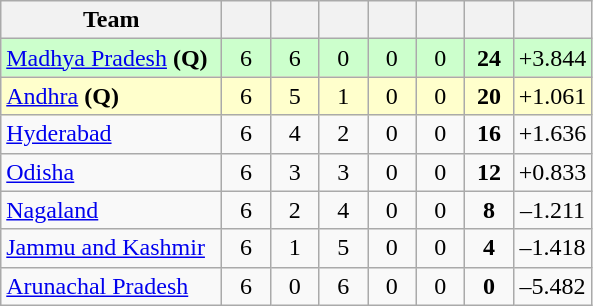<table class="wikitable" style="text-align:center">
<tr>
<th style="width:140px;">Team</th>
<th style="width:25px;"></th>
<th style="width:25px;"></th>
<th style="width:25px;"></th>
<th style="width:25px;"></th>
<th style="width:25px;"></th>
<th style="width:25px;"></th>
<th style="width:40px;"></th>
</tr>
<tr style="background:#cfc;">
<td style="text-align:left"><a href='#'>Madhya Pradesh</a> <strong>(Q)</strong></td>
<td>6</td>
<td>6</td>
<td>0</td>
<td>0</td>
<td>0</td>
<td><strong>24</strong></td>
<td>+3.844</td>
</tr>
<tr style="background:#ffc;">
<td style="text-align:left"><a href='#'>Andhra</a> <strong>(Q)</strong></td>
<td>6</td>
<td>5</td>
<td>1</td>
<td>0</td>
<td>0</td>
<td><strong>20</strong></td>
<td>+1.061</td>
</tr>
<tr>
<td style="text-align:left"><a href='#'>Hyderabad</a></td>
<td>6</td>
<td>4</td>
<td>2</td>
<td>0</td>
<td>0</td>
<td><strong>16</strong></td>
<td>+1.636</td>
</tr>
<tr>
<td style="text-align:left"><a href='#'>Odisha</a></td>
<td>6</td>
<td>3</td>
<td>3</td>
<td>0</td>
<td>0</td>
<td><strong>12</strong></td>
<td>+0.833</td>
</tr>
<tr>
<td style="text-align:left"><a href='#'>Nagaland</a></td>
<td>6</td>
<td>2</td>
<td>4</td>
<td>0</td>
<td>0</td>
<td><strong>8</strong></td>
<td>–1.211</td>
</tr>
<tr>
<td style="text-align:left"><a href='#'>Jammu and Kashmir</a></td>
<td>6</td>
<td>1</td>
<td>5</td>
<td>0</td>
<td>0</td>
<td><strong>4</strong></td>
<td>–1.418</td>
</tr>
<tr>
<td style="text-align:left"><a href='#'>Arunachal Pradesh</a></td>
<td>6</td>
<td>0</td>
<td>6</td>
<td>0</td>
<td>0</td>
<td><strong>0</strong></td>
<td>–5.482</td>
</tr>
</table>
